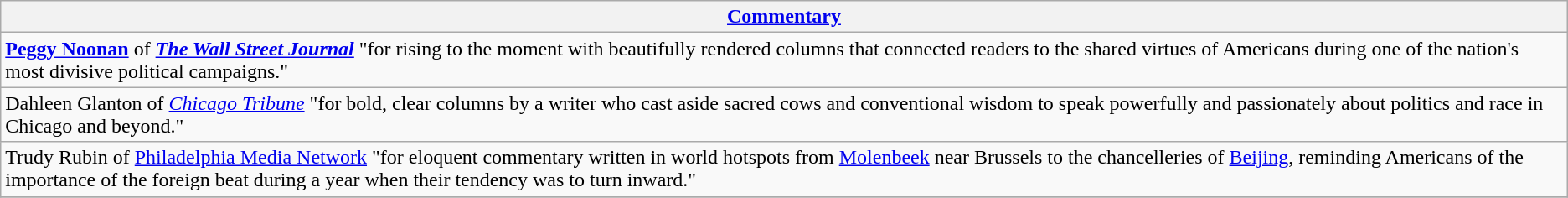<table class="wikitable" style="float:left; float:none;">
<tr>
<th><a href='#'>Commentary</a></th>
</tr>
<tr>
<td><strong><a href='#'>Peggy Noonan</a></strong> of <strong><em><a href='#'>The Wall Street Journal</a></em></strong> "for rising to the moment with beautifully rendered columns that connected readers to the shared virtues of Americans during one of the nation's most divisive political campaigns."</td>
</tr>
<tr>
<td>Dahleen Glanton of <em><a href='#'>Chicago Tribune</a></em> "for bold, clear columns by a writer who cast aside sacred cows and conventional wisdom to speak powerfully and passionately about politics and race in Chicago and beyond."</td>
</tr>
<tr>
<td>Trudy Rubin of <a href='#'>Philadelphia Media Network</a> "for eloquent commentary written in world hotspots from <a href='#'>Molenbeek</a> near Brussels to the chancelleries of <a href='#'>Beijing</a>, reminding Americans of the importance of the foreign beat during a year when their tendency was to turn inward."</td>
</tr>
<tr>
</tr>
</table>
